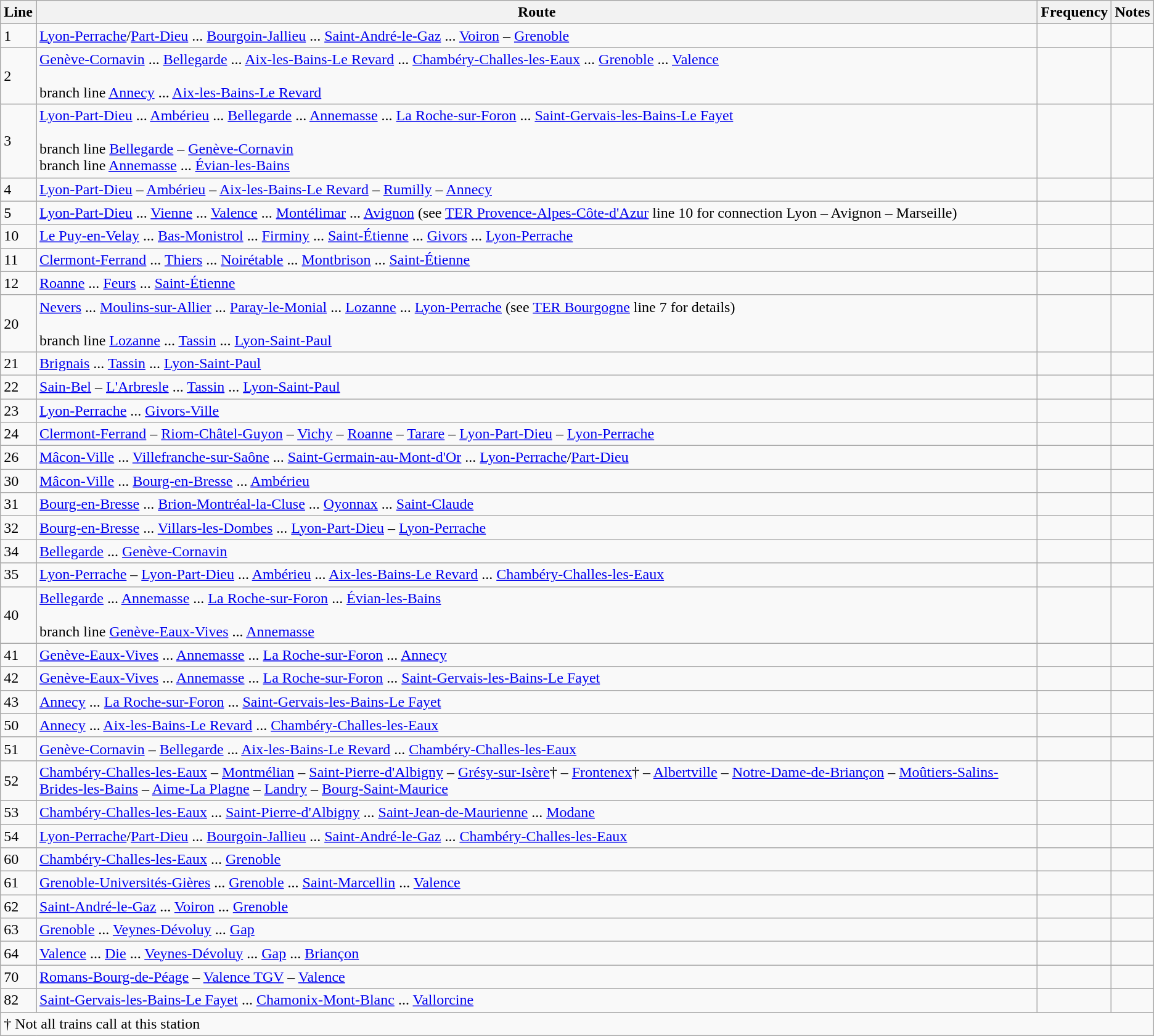<table class="wikitable vatop">
<tr>
<th>Line</th>
<th>Route</th>
<th>Frequency</th>
<th>Notes</th>
</tr>
<tr>
<td>1</td>
<td><a href='#'>Lyon-Perrache</a>/<a href='#'>Part-Dieu</a> ... <a href='#'>Bourgoin-Jallieu</a> ... <a href='#'>Saint-André-le-Gaz</a> ... <a href='#'>Voiron</a> – <a href='#'>Grenoble</a></td>
<td></td>
<td></td>
</tr>
<tr>
<td>2</td>
<td><a href='#'>Genève-Cornavin</a> ... <a href='#'>Bellegarde</a> ... <a href='#'>Aix-les-Bains-Le Revard</a> ... <a href='#'>Chambéry-Challes-les-Eaux</a> ... <a href='#'>Grenoble</a> ... <a href='#'>Valence</a><br><br>branch line <a href='#'>Annecy</a> ... <a href='#'>Aix-les-Bains-Le Revard</a></td>
<td></td>
<td></td>
</tr>
<tr>
<td>3</td>
<td><a href='#'>Lyon-Part-Dieu</a> ... <a href='#'>Ambérieu</a> ... <a href='#'>Bellegarde</a> ... <a href='#'>Annemasse</a> ... <a href='#'>La Roche-sur-Foron</a> ... <a href='#'>Saint-Gervais-les-Bains-Le Fayet</a><br><br>branch line <a href='#'>Bellegarde</a> – <a href='#'>Genève-Cornavin</a><br>
branch line <a href='#'>Annemasse</a> ... <a href='#'>Évian-les-Bains</a></td>
<td></td>
<td></td>
</tr>
<tr>
<td>4</td>
<td><a href='#'>Lyon-Part-Dieu</a> – <a href='#'>Ambérieu</a> – <a href='#'>Aix-les-Bains-Le Revard</a> – <a href='#'>Rumilly</a> – <a href='#'>Annecy</a></td>
<td></td>
<td></td>
</tr>
<tr>
<td>5</td>
<td><a href='#'>Lyon-Part-Dieu</a> ... <a href='#'>Vienne</a> ... <a href='#'>Valence</a> ... <a href='#'>Montélimar</a> ... <a href='#'>Avignon</a> (see <a href='#'>TER Provence-Alpes-Côte-d'Azur</a> line 10 for connection Lyon – Avignon – Marseille)</td>
<td></td>
<td></td>
</tr>
<tr>
<td>10</td>
<td><a href='#'>Le Puy-en-Velay</a> ... <a href='#'>Bas-Monistrol</a> ... <a href='#'>Firminy</a> ... <a href='#'>Saint-Étienne</a> ... <a href='#'>Givors</a> ... <a href='#'>Lyon-Perrache</a></td>
<td></td>
<td></td>
</tr>
<tr>
<td>11</td>
<td><a href='#'>Clermont-Ferrand</a> ... <a href='#'>Thiers</a> ... <a href='#'>Noirétable</a> ... <a href='#'>Montbrison</a> ... <a href='#'>Saint-Étienne</a></td>
<td></td>
<td></td>
</tr>
<tr>
<td>12</td>
<td><a href='#'>Roanne</a> ... <a href='#'>Feurs</a> ... <a href='#'>Saint-Étienne</a></td>
<td></td>
<td></td>
</tr>
<tr>
<td>20</td>
<td><a href='#'>Nevers</a> ... <a href='#'>Moulins-sur-Allier</a> ... <a href='#'>Paray-le-Monial</a> ... <a href='#'>Lozanne</a> ... <a href='#'>Lyon-Perrache</a> (see <a href='#'>TER Bourgogne</a> line 7 for details)<br><br>branch line <a href='#'>Lozanne</a> ... <a href='#'>Tassin</a> ... <a href='#'>Lyon-Saint-Paul</a></td>
<td></td>
<td></td>
</tr>
<tr>
<td>21</td>
<td><a href='#'>Brignais</a> ... <a href='#'>Tassin</a> ... <a href='#'>Lyon-Saint-Paul</a></td>
<td></td>
<td></td>
</tr>
<tr>
<td>22</td>
<td><a href='#'>Sain-Bel</a> – <a href='#'>L'Arbresle</a> ... <a href='#'>Tassin</a> ... <a href='#'>Lyon-Saint-Paul</a></td>
<td></td>
<td></td>
</tr>
<tr>
<td>23</td>
<td><a href='#'>Lyon-Perrache</a> ... <a href='#'>Givors-Ville</a></td>
<td></td>
<td></td>
</tr>
<tr>
<td>24</td>
<td><a href='#'>Clermont-Ferrand</a> – <a href='#'>Riom-Châtel-Guyon</a> – <a href='#'>Vichy</a> – <a href='#'>Roanne</a> – <a href='#'>Tarare</a> – <a href='#'>Lyon-Part-Dieu</a> – <a href='#'>Lyon-Perrache</a></td>
<td></td>
<td></td>
</tr>
<tr>
<td>26</td>
<td><a href='#'>Mâcon-Ville</a> ... <a href='#'>Villefranche-sur-Saône</a> ... <a href='#'>Saint-Germain-au-Mont-d'Or</a> ... <a href='#'>Lyon-Perrache</a>/<a href='#'>Part-Dieu</a></td>
<td></td>
<td></td>
</tr>
<tr>
<td>30</td>
<td><a href='#'>Mâcon-Ville</a> ... <a href='#'>Bourg-en-Bresse</a> ... <a href='#'>Ambérieu</a></td>
<td></td>
<td></td>
</tr>
<tr>
<td>31</td>
<td><a href='#'>Bourg-en-Bresse</a> ... <a href='#'>Brion-Montréal-la-Cluse</a> ... <a href='#'>Oyonnax</a> ... <a href='#'>Saint-Claude</a></td>
<td></td>
<td></td>
</tr>
<tr>
<td>32</td>
<td><a href='#'>Bourg-en-Bresse</a> ... <a href='#'>Villars-les-Dombes</a> ... <a href='#'>Lyon-Part-Dieu</a> – <a href='#'>Lyon-Perrache</a></td>
<td></td>
<td></td>
</tr>
<tr>
<td>34</td>
<td><a href='#'>Bellegarde</a> ... <a href='#'>Genève-Cornavin</a></td>
<td></td>
<td></td>
</tr>
<tr>
<td>35</td>
<td><a href='#'>Lyon-Perrache</a> – <a href='#'>Lyon-Part-Dieu</a> ... <a href='#'>Ambérieu</a> ... <a href='#'>Aix-les-Bains-Le Revard</a> ... <a href='#'>Chambéry-Challes-les-Eaux</a></td>
<td></td>
<td></td>
</tr>
<tr>
<td>40</td>
<td><a href='#'>Bellegarde</a> ... <a href='#'>Annemasse</a> ... <a href='#'>La Roche-sur-Foron</a> ... <a href='#'>Évian-les-Bains</a><br><br>branch line <a href='#'>Genève-Eaux-Vives</a> ... <a href='#'>Annemasse</a></td>
<td></td>
<td></td>
</tr>
<tr>
<td>41</td>
<td><a href='#'>Genève-Eaux-Vives</a> ... <a href='#'>Annemasse</a> ... <a href='#'>La Roche-sur-Foron</a> ... <a href='#'>Annecy</a></td>
<td></td>
<td></td>
</tr>
<tr>
<td>42</td>
<td><a href='#'>Genève-Eaux-Vives</a> ... <a href='#'>Annemasse</a> ... <a href='#'>La Roche-sur-Foron</a> ... <a href='#'>Saint-Gervais-les-Bains-Le Fayet</a></td>
<td></td>
<td></td>
</tr>
<tr>
<td>43</td>
<td><a href='#'>Annecy</a> ... <a href='#'>La Roche-sur-Foron</a> ... <a href='#'>Saint-Gervais-les-Bains-Le Fayet</a></td>
<td></td>
<td></td>
</tr>
<tr>
<td>50</td>
<td><a href='#'>Annecy</a> ... <a href='#'>Aix-les-Bains-Le Revard</a> ... <a href='#'>Chambéry-Challes-les-Eaux</a></td>
<td></td>
<td></td>
</tr>
<tr>
<td>51</td>
<td><a href='#'>Genève-Cornavin</a> – <a href='#'>Bellegarde</a> ... <a href='#'>Aix-les-Bains-Le Revard</a> ... <a href='#'>Chambéry-Challes-les-Eaux</a></td>
<td></td>
<td></td>
</tr>
<tr>
<td>52</td>
<td><a href='#'>Chambéry-Challes-les-Eaux</a> – <a href='#'>Montmélian</a> – <a href='#'>Saint-Pierre-d'Albigny</a> – <a href='#'>Grésy-sur-Isère</a>† – <a href='#'>Frontenex</a>† – <a href='#'>Albertville</a> – <a href='#'>Notre-Dame-de-Briançon</a> – <a href='#'>Moûtiers-Salins-Brides-les-Bains</a> – <a href='#'>Aime-La Plagne</a> – <a href='#'>Landry</a> – <a href='#'>Bourg-Saint-Maurice</a></td>
<td></td>
<td></td>
</tr>
<tr>
<td>53</td>
<td><a href='#'>Chambéry-Challes-les-Eaux</a> ... <a href='#'>Saint-Pierre-d'Albigny</a> ... <a href='#'>Saint-Jean-de-Maurienne</a> ... <a href='#'>Modane</a></td>
<td></td>
<td></td>
</tr>
<tr>
<td>54</td>
<td><a href='#'>Lyon-Perrache</a>/<a href='#'>Part-Dieu</a> ... <a href='#'>Bourgoin-Jallieu</a> ... <a href='#'>Saint-André-le-Gaz</a> ... <a href='#'>Chambéry-Challes-les-Eaux</a></td>
<td></td>
<td></td>
</tr>
<tr>
<td>60</td>
<td><a href='#'>Chambéry-Challes-les-Eaux</a> ... <a href='#'>Grenoble</a></td>
<td></td>
<td></td>
</tr>
<tr>
<td>61</td>
<td><a href='#'>Grenoble-Universités-Gières</a> ... <a href='#'>Grenoble</a> ... <a href='#'>Saint-Marcellin</a> ... <a href='#'>Valence</a></td>
<td></td>
<td></td>
</tr>
<tr>
<td>62</td>
<td><a href='#'>Saint-André-le-Gaz</a> ... <a href='#'>Voiron</a> ... <a href='#'>Grenoble</a></td>
<td></td>
<td></td>
</tr>
<tr>
<td>63</td>
<td><a href='#'>Grenoble</a> ... <a href='#'>Veynes-Dévoluy</a> ... <a href='#'>Gap</a></td>
<td></td>
<td></td>
</tr>
<tr>
<td>64</td>
<td><a href='#'>Valence</a> ... <a href='#'>Die</a> ... <a href='#'>Veynes-Dévoluy</a> ... <a href='#'>Gap</a> ... <a href='#'>Briançon</a></td>
<td></td>
<td></td>
</tr>
<tr>
<td>70</td>
<td><a href='#'>Romans-Bourg-de-Péage</a> – <a href='#'>Valence TGV</a> – <a href='#'>Valence</a></td>
<td></td>
<td></td>
</tr>
<tr>
<td>82</td>
<td><a href='#'>Saint-Gervais-les-Bains-Le Fayet</a> ... <a href='#'>Chamonix-Mont-Blanc</a> ... <a href='#'>Vallorcine</a></td>
<td></td>
<td></td>
</tr>
<tr>
<td colspan=4>† Not all trains call at this station</td>
</tr>
</table>
